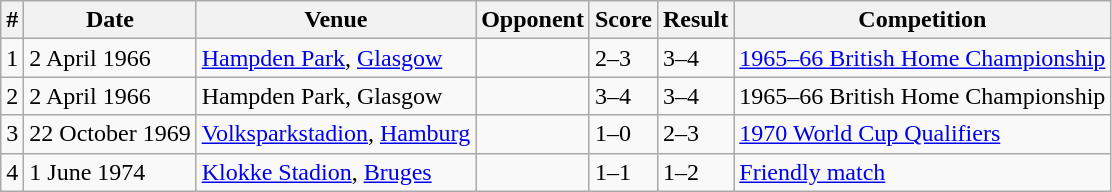<table class="wikitable">
<tr>
<th>#</th>
<th>Date</th>
<th>Venue</th>
<th>Opponent</th>
<th>Score</th>
<th>Result</th>
<th>Competition</th>
</tr>
<tr>
<td>1</td>
<td>2 April 1966</td>
<td><a href='#'>Hampden Park</a>, <a href='#'>Glasgow</a></td>
<td></td>
<td>2–3</td>
<td>3–4</td>
<td><a href='#'>1965–66 British Home Championship</a></td>
</tr>
<tr>
<td>2</td>
<td>2 April 1966</td>
<td>Hampden Park, Glasgow</td>
<td></td>
<td>3–4</td>
<td>3–4</td>
<td>1965–66 British Home Championship</td>
</tr>
<tr>
<td>3</td>
<td>22 October 1969</td>
<td><a href='#'>Volksparkstadion</a>, <a href='#'>Hamburg</a></td>
<td></td>
<td>1–0</td>
<td>2–3</td>
<td><a href='#'>1970 World Cup Qualifiers</a></td>
</tr>
<tr>
<td>4</td>
<td>1 June 1974</td>
<td><a href='#'>Klokke Stadion</a>, <a href='#'>Bruges</a></td>
<td></td>
<td>1–1</td>
<td>1–2</td>
<td><a href='#'>Friendly match</a></td>
</tr>
</table>
